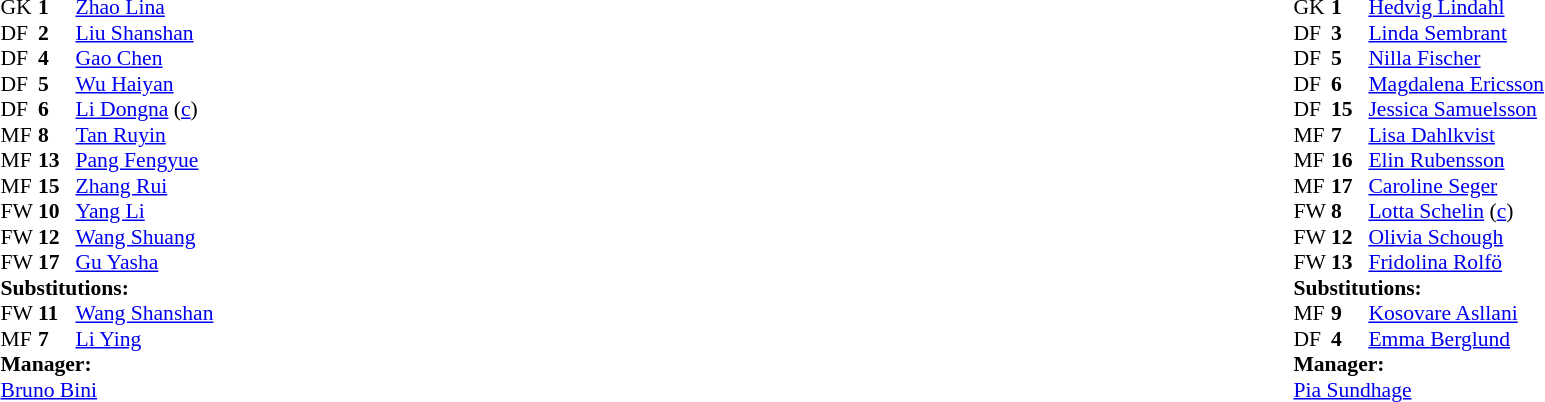<table width="100%">
<tr>
<td valign="top" width="50%"><br><table style="font-size: 90%" cellspacing="0" cellpadding="0">
<tr>
<th width="25"></th>
<th width="25"></th>
</tr>
<tr>
<td>GK</td>
<td><strong>1</strong></td>
<td><a href='#'>Zhao Lina</a></td>
</tr>
<tr>
<td>DF</td>
<td><strong>2</strong></td>
<td><a href='#'>Liu Shanshan</a></td>
</tr>
<tr>
<td>DF</td>
<td><strong>4</strong></td>
<td><a href='#'>Gao Chen</a></td>
</tr>
<tr>
<td>DF</td>
<td><strong>5</strong></td>
<td><a href='#'>Wu Haiyan</a></td>
</tr>
<tr>
<td>DF</td>
<td><strong>6</strong></td>
<td><a href='#'>Li Dongna</a> (<a href='#'>c</a>)</td>
</tr>
<tr>
<td>MF</td>
<td><strong>8</strong></td>
<td><a href='#'>Tan Ruyin</a></td>
</tr>
<tr>
<td>MF</td>
<td><strong>13</strong></td>
<td><a href='#'>Pang Fengyue</a></td>
<td></td>
</tr>
<tr>
<td>MF</td>
<td><strong>15</strong></td>
<td><a href='#'>Zhang Rui</a></td>
</tr>
<tr>
<td>FW</td>
<td><strong>10</strong></td>
<td><a href='#'>Yang Li</a></td>
</tr>
<tr>
<td>FW</td>
<td><strong>12</strong></td>
<td><a href='#'>Wang Shuang</a></td>
<td></td>
<td></td>
</tr>
<tr>
<td>FW</td>
<td><strong>17</strong></td>
<td><a href='#'>Gu Yasha</a></td>
<td></td>
<td></td>
</tr>
<tr>
<td colspan=3><strong>Substitutions:</strong></td>
</tr>
<tr>
<td>FW</td>
<td><strong>11</strong></td>
<td><a href='#'>Wang Shanshan</a></td>
<td></td>
<td></td>
</tr>
<tr>
<td>MF</td>
<td><strong>7</strong></td>
<td><a href='#'>Li Ying</a></td>
<td></td>
<td></td>
</tr>
<tr>
<td colspan=3><strong>Manager:</strong></td>
</tr>
<tr>
<td colspan=3><a href='#'>Bruno Bini</a></td>
</tr>
</table>
</td>
<td valign="top"></td>
<td valign="top" width="50%"><br><table style="font-size: 90%" cellspacing="0" cellpadding="0" align="center">
<tr>
<th width="25"></th>
<th width="25"></th>
</tr>
<tr>
<td>GK</td>
<td><strong>1</strong></td>
<td><a href='#'>Hedvig Lindahl</a></td>
</tr>
<tr>
<td>DF</td>
<td><strong>3</strong></td>
<td><a href='#'>Linda Sembrant</a></td>
</tr>
<tr>
<td>DF</td>
<td><strong>5</strong></td>
<td><a href='#'>Nilla Fischer</a></td>
<td></td>
<td></td>
</tr>
<tr>
<td>DF</td>
<td><strong>6</strong></td>
<td><a href='#'>Magdalena Ericsson</a></td>
</tr>
<tr>
<td>DF</td>
<td><strong>15</strong></td>
<td><a href='#'>Jessica Samuelsson</a></td>
</tr>
<tr>
<td>MF</td>
<td><strong>7</strong></td>
<td><a href='#'>Lisa Dahlkvist</a></td>
<td></td>
<td></td>
</tr>
<tr>
<td>MF</td>
<td><strong>16</strong></td>
<td><a href='#'>Elin Rubensson</a></td>
</tr>
<tr>
<td>MF</td>
<td><strong>17</strong></td>
<td><a href='#'>Caroline Seger</a></td>
</tr>
<tr>
<td>FW</td>
<td><strong>8</strong></td>
<td><a href='#'>Lotta Schelin</a> (<a href='#'>c</a>)</td>
</tr>
<tr>
<td>FW</td>
<td><strong>12</strong></td>
<td><a href='#'>Olivia Schough</a></td>
</tr>
<tr>
<td>FW</td>
<td><strong>13</strong></td>
<td><a href='#'>Fridolina Rolfö</a></td>
</tr>
<tr>
<td colspan=3><strong>Substitutions:</strong></td>
</tr>
<tr>
<td>MF</td>
<td><strong>9</strong></td>
<td><a href='#'>Kosovare Asllani</a></td>
<td></td>
<td></td>
</tr>
<tr>
<td>DF</td>
<td><strong>4</strong></td>
<td><a href='#'>Emma Berglund</a></td>
<td></td>
<td></td>
</tr>
<tr>
<td colspan=3><strong>Manager:</strong></td>
</tr>
<tr>
<td colspan=3><a href='#'>Pia Sundhage</a></td>
</tr>
</table>
</td>
</tr>
</table>
